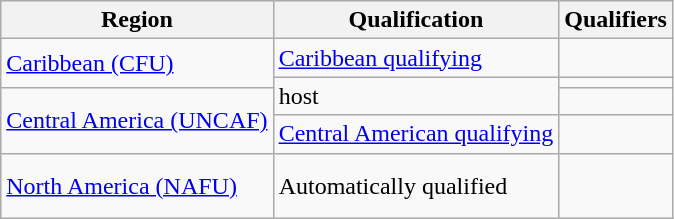<table class=wikitable>
<tr>
<th>Region</th>
<th>Qualification</th>
<th>Qualifiers</th>
</tr>
<tr>
<td rowspan="2"><a href='#'>Caribbean (CFU)</a></td>
<td><a href='#'>Caribbean qualifying</a></td>
<td></td>
</tr>
<tr>
<td rowspan="2">host</td>
<td></td>
</tr>
<tr>
<td rowspan="2"><a href='#'>Central America (UNCAF)</a></td>
<td></td>
</tr>
<tr>
<td><a href='#'>Central American qualifying</a></td>
<td><br> </td>
</tr>
<tr>
<td><a href='#'>North America (NAFU)</a></td>
<td>Automatically qualified</td>
<td><br><br></td>
</tr>
</table>
